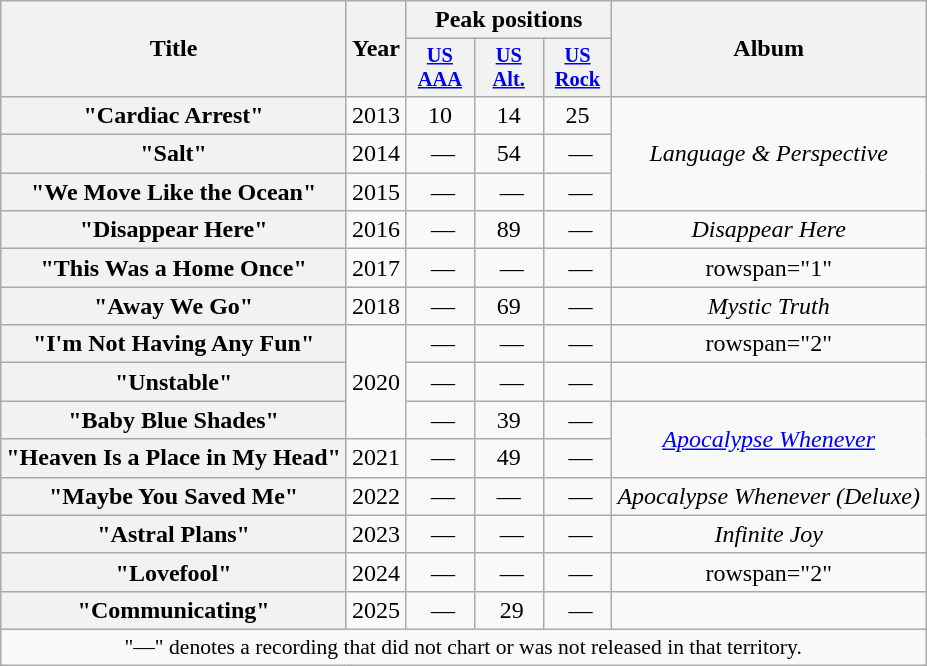<table class="wikitable plainrowheaders" style="text-align:center;">
<tr>
<th scope="col" rowspan="2">Title</th>
<th scope="col" rowspan="2">Year</th>
<th scope="col" colspan="3">Peak positions</th>
<th scope="col" rowspan="2">Album</th>
</tr>
<tr>
<th scope="col" style="width:2.9em;font-size:85%;"><a href='#'>US<br>AAA</a><br></th>
<th scope="col" style="width:2.9em;font-size:85%;"><a href='#'>US<br>Alt.</a><br></th>
<th scope="col" style="width:2.9em;font-size:85%;"><a href='#'>US<br>Rock</a><br></th>
</tr>
<tr>
<th scope="row">"Cardiac Arrest"</th>
<td rowspan="1">2013</td>
<td>10</td>
<td>14</td>
<td>25</td>
<td rowspan="3"><em>Language & Perspective</em></td>
</tr>
<tr>
<th scope="row">"Salt"</th>
<td rowspan="1">2014</td>
<td> —</td>
<td>54</td>
<td> —</td>
</tr>
<tr>
<th scope="row">"We Move Like the Ocean"</th>
<td rowspan="1">2015</td>
<td> —</td>
<td> —</td>
<td> —</td>
</tr>
<tr>
<th scope="row">"Disappear Here"</th>
<td rowspan="1">2016</td>
<td> —</td>
<td>89</td>
<td> —</td>
<td rowspan="1"><em>Disappear Here</em></td>
</tr>
<tr>
<th scope="row">"This Was a Home Once"</th>
<td rowspan="1">2017</td>
<td> —</td>
<td> —</td>
<td> —</td>
<td>rowspan="1" </td>
</tr>
<tr>
<th scope="row">"Away We Go"</th>
<td rowspan="1">2018</td>
<td> —</td>
<td>69</td>
<td> —</td>
<td rowspan="1"><em>Mystic Truth</em></td>
</tr>
<tr>
<th scope="row">"I'm Not Having Any Fun"</th>
<td rowspan="3">2020</td>
<td> —</td>
<td> —</td>
<td> —</td>
<td>rowspan="2" </td>
</tr>
<tr>
<th scope="row">"Unstable"</th>
<td> —</td>
<td> —</td>
<td> —</td>
</tr>
<tr>
<th scope="row">"Baby Blue Shades"</th>
<td> —</td>
<td>39</td>
<td> —</td>
<td rowspan="2"><em><a href='#'>Apocalypse Whenever</a></em></td>
</tr>
<tr>
<th scope="row">"Heaven Is a Place in My Head"</th>
<td rowspan="1">2021</td>
<td> —</td>
<td>49</td>
<td> —</td>
</tr>
<tr>
<th scope="row">"Maybe You Saved Me"<br></th>
<td rowspan="1">2022</td>
<td> —</td>
<td>—</td>
<td> —</td>
<td rowspan="1"><em>Apocalypse Whenever (Deluxe)</em></td>
</tr>
<tr>
<th scope="row">"Astral Plans"</th>
<td rowspan="1">2023</td>
<td> —</td>
<td> —</td>
<td> —</td>
<td rowspan="1"><em>Infinite Joy</em></td>
</tr>
<tr>
<th scope="row">"Lovefool"</th>
<td rowspan="1">2024</td>
<td> —</td>
<td> —</td>
<td> —</td>
<td>rowspan="2" </td>
</tr>
<tr>
<th scope="row">"Communicating"</th>
<td rowspan="1">2025</td>
<td> —</td>
<td> 29</td>
<td> —</td>
</tr>
<tr>
<td colspan="8" style="font-size:90%">"—" denotes a recording that did not chart or was not released in that territory.</td>
</tr>
</table>
